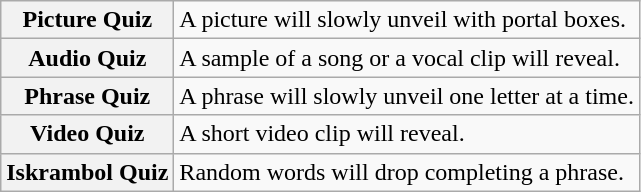<table class="wikitable">
<tr>
<th>Picture Quiz</th>
<td>A picture will slowly unveil with portal boxes.</td>
</tr>
<tr>
<th>Audio Quiz</th>
<td>A sample of a song or a vocal clip will reveal.</td>
</tr>
<tr>
<th>Phrase Quiz</th>
<td>A phrase will slowly unveil one letter at a time.</td>
</tr>
<tr>
<th>Video Quiz</th>
<td>A short video clip will reveal.</td>
</tr>
<tr>
<th>Iskrambol Quiz</th>
<td>Random words will drop completing a phrase.</td>
</tr>
</table>
